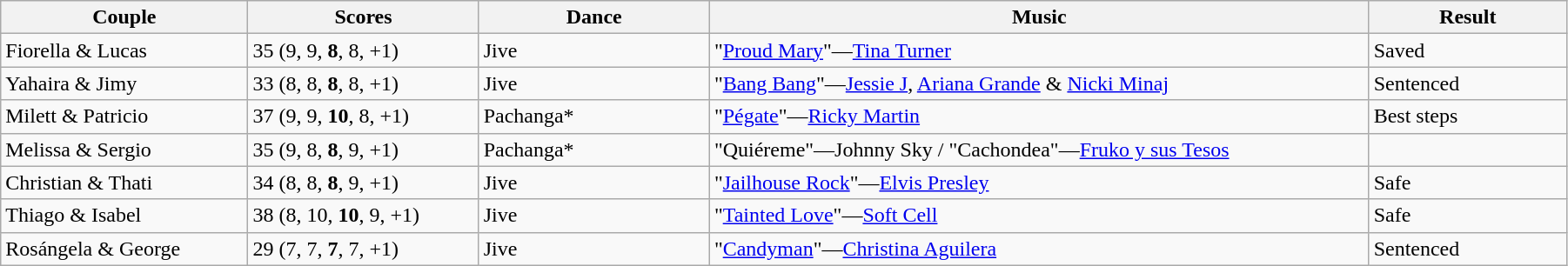<table class="wikitable sortable" style="width:95%; white-space:nowrap">
<tr>
<th style="width:15%;">Couple</th>
<th style="width:14%;">Scores</th>
<th style="width:14%;">Dance</th>
<th style="width:40%;">Music</th>
<th style="width:12%;">Result</th>
</tr>
<tr>
<td>Fiorella & Lucas</td>
<td>35 (9, 9, <strong>8</strong>, 8, +1)</td>
<td>Jive</td>
<td>"<a href='#'>Proud Mary</a>"—<a href='#'>Tina Turner</a></td>
<td>Saved</td>
</tr>
<tr>
<td>Yahaira & Jimy</td>
<td>33 (8, 8, <strong>8</strong>, 8, +1)</td>
<td>Jive</td>
<td>"<a href='#'>Bang Bang</a>"—<a href='#'>Jessie J</a>, <a href='#'>Ariana Grande</a> & <a href='#'>Nicki Minaj</a></td>
<td>Sentenced</td>
</tr>
<tr>
<td>Milett & Patricio</td>
<td>37 (9, 9, <strong>10</strong>, 8, +1)</td>
<td>Pachanga*</td>
<td>"<a href='#'>Pégate</a>"—<a href='#'>Ricky Martin</a></td>
<td>Best steps</td>
</tr>
<tr>
<td>Melissa & Sergio</td>
<td>35 (9, 8, <strong>8</strong>, 9, +1)</td>
<td>Pachanga*</td>
<td>"Quiéreme"—Johnny Sky / "Cachondea"—<a href='#'>Fruko y sus Tesos</a></td>
<td></td>
</tr>
<tr>
<td>Christian & Thati</td>
<td>34 (8, 8, <strong>8</strong>, 9, +1)</td>
<td>Jive</td>
<td>"<a href='#'>Jailhouse Rock</a>"—<a href='#'>Elvis Presley</a></td>
<td>Safe</td>
</tr>
<tr>
<td>Thiago & Isabel</td>
<td>38 (8, 10, <strong>10</strong>, 9, +1)</td>
<td>Jive</td>
<td>"<a href='#'>Tainted Love</a>"—<a href='#'>Soft Cell</a></td>
<td>Safe</td>
</tr>
<tr>
<td>Rosángela & George</td>
<td>29 (7, 7, <strong>7</strong>, 7, +1)</td>
<td>Jive</td>
<td>"<a href='#'>Candyman</a>"—<a href='#'>Christina Aguilera</a></td>
<td>Sentenced</td>
</tr>
</table>
